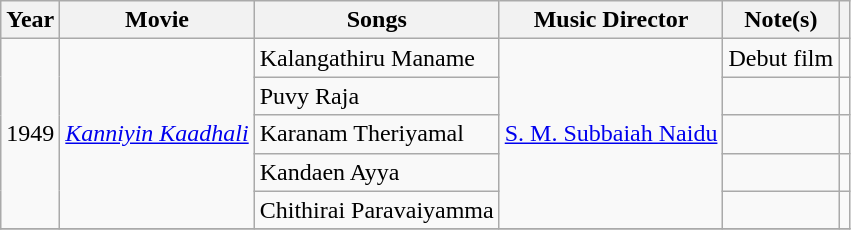<table class="wikitable">
<tr>
<th>Year</th>
<th>Movie</th>
<th>Songs</th>
<th>Music Director</th>
<th>Note(s)</th>
<th class="unsortable"></th>
</tr>
<tr>
<td rowspan=5>1949</td>
<td rowspan=5><em><a href='#'>Kanniyin Kaadhali</a></em></td>
<td>Kalangathiru Maname</td>
<td rowspan=5><a href='#'>S. M. Subbaiah Naidu</a></td>
<td>Debut film</td>
<td></td>
</tr>
<tr>
<td>Puvy Raja</td>
<td></td>
<td></td>
</tr>
<tr>
<td>Karanam Theriyamal</td>
<td></td>
<td></td>
</tr>
<tr>
<td>Kandaen Ayya</td>
<td></td>
<td></td>
</tr>
<tr>
<td>Chithirai Paravaiyamma</td>
<td></td>
<td></td>
</tr>
<tr>
</tr>
</table>
